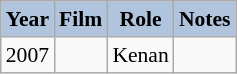<table class="wikitable" style="font-size:90%;">
<tr>
<th style="background:#B0C4DE;">Year</th>
<th style="background:#B0C4DE;">Film</th>
<th style="background:#B0C4DE;">Role</th>
<th style="background:#B0C4DE;">Notes</th>
</tr>
<tr>
<td>2007</td>
<td><em></em></td>
<td>Kenan</td>
<td></td>
</tr>
</table>
